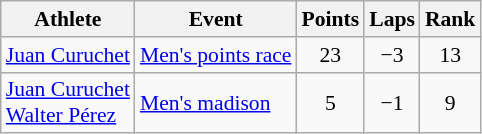<table class=wikitable style="font-size:90%">
<tr>
<th>Athlete</th>
<th>Event</th>
<th>Points</th>
<th>Laps</th>
<th>Rank</th>
</tr>
<tr align=center>
<td align=left><a href='#'>Juan Curuchet</a></td>
<td align=left><a href='#'>Men's points race</a></td>
<td>23</td>
<td>−3</td>
<td>13</td>
</tr>
<tr align=center>
<td align=left><a href='#'>Juan Curuchet</a><br><a href='#'>Walter Pérez</a></td>
<td align=left><a href='#'>Men's madison</a></td>
<td>5</td>
<td>−1</td>
<td>9</td>
</tr>
</table>
